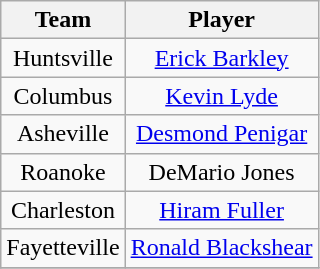<table class="wikitable" style="text-align:center">
<tr>
<th>Team</th>
<th>Player</th>
</tr>
<tr>
<td>Huntsville</td>
<td><a href='#'>Erick Barkley</a></td>
</tr>
<tr>
<td>Columbus</td>
<td><a href='#'>Kevin Lyde</a></td>
</tr>
<tr>
<td>Asheville</td>
<td><a href='#'>Desmond Penigar</a></td>
</tr>
<tr>
<td>Roanoke</td>
<td>DeMario Jones</td>
</tr>
<tr>
<td>Charleston</td>
<td><a href='#'>Hiram Fuller</a></td>
</tr>
<tr>
<td>Fayetteville</td>
<td><a href='#'>Ronald Blackshear</a></td>
</tr>
<tr>
</tr>
</table>
